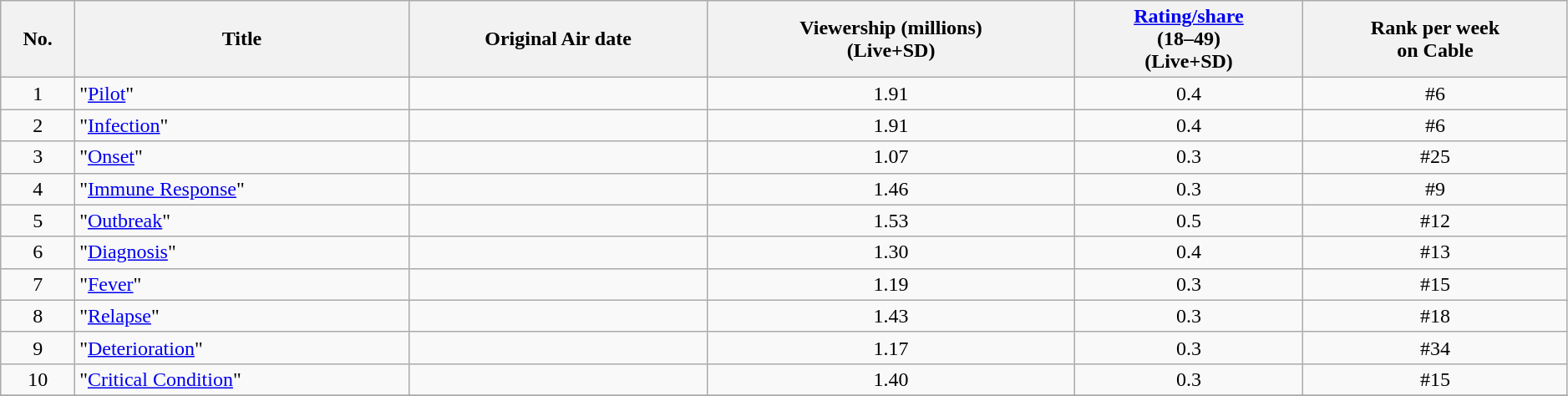<table class="wikitable sortable" style="text-align:center;width:99%">
<tr>
<th>No.</th>
<th>Title</th>
<th>Original Air date</th>
<th data-sort-type="number">Viewership (millions)<br>(Live+SD)</th>
<th data-sort-type="number"><a href='#'>Rating/share</a><br>(18–49)<br>(Live+SD)</th>
<th data-sort-type="number">Rank per week<br>on Cable</th>
</tr>
<tr>
<td>1</td>
<td style="text-align:left;">"<a href='#'>Pilot</a>"</td>
<td></td>
<td>1.91</td>
<td>0.4</td>
<td>#6</td>
</tr>
<tr>
<td>2</td>
<td style="text-align:left;">"<a href='#'>Infection</a>"</td>
<td></td>
<td>1.91</td>
<td>0.4</td>
<td>#6</td>
</tr>
<tr>
<td>3</td>
<td style="text-align:left;">"<a href='#'>Onset</a>"</td>
<td></td>
<td>1.07</td>
<td>0.3</td>
<td>#25</td>
</tr>
<tr>
<td>4</td>
<td style="text-align:left;">"<a href='#'>Immune Response</a>"</td>
<td></td>
<td>1.46</td>
<td>0.3</td>
<td>#9</td>
</tr>
<tr>
<td>5</td>
<td style="text-align:left;">"<a href='#'>Outbreak</a>"</td>
<td></td>
<td>1.53</td>
<td>0.5</td>
<td>#12</td>
</tr>
<tr>
<td>6</td>
<td style="text-align:left;">"<a href='#'>Diagnosis</a>"</td>
<td></td>
<td>1.30</td>
<td>0.4</td>
<td>#13</td>
</tr>
<tr>
<td>7</td>
<td style="text-align:left;">"<a href='#'>Fever</a>"</td>
<td></td>
<td>1.19</td>
<td>0.3</td>
<td>#15</td>
</tr>
<tr>
<td>8</td>
<td style="text-align:left;">"<a href='#'>Relapse</a>"</td>
<td></td>
<td>1.43</td>
<td>0.3</td>
<td>#18</td>
</tr>
<tr>
<td>9</td>
<td style="text-align:left;">"<a href='#'>Deterioration</a>"</td>
<td></td>
<td>1.17</td>
<td>0.3</td>
<td>#34</td>
</tr>
<tr>
<td>10</td>
<td style="text-align:left;">"<a href='#'>Critical Condition</a>"</td>
<td></td>
<td>1.40</td>
<td>0.3</td>
<td>#15</td>
</tr>
<tr>
</tr>
</table>
